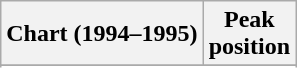<table class="wikitable sortable plainrowheaders" style="text-align:center">
<tr>
<th scope="col">Chart (1994–1995)</th>
<th scope="col">Peak<br>position</th>
</tr>
<tr>
</tr>
<tr>
</tr>
<tr>
</tr>
<tr>
</tr>
<tr>
</tr>
<tr>
</tr>
<tr>
</tr>
<tr>
</tr>
<tr>
</tr>
</table>
